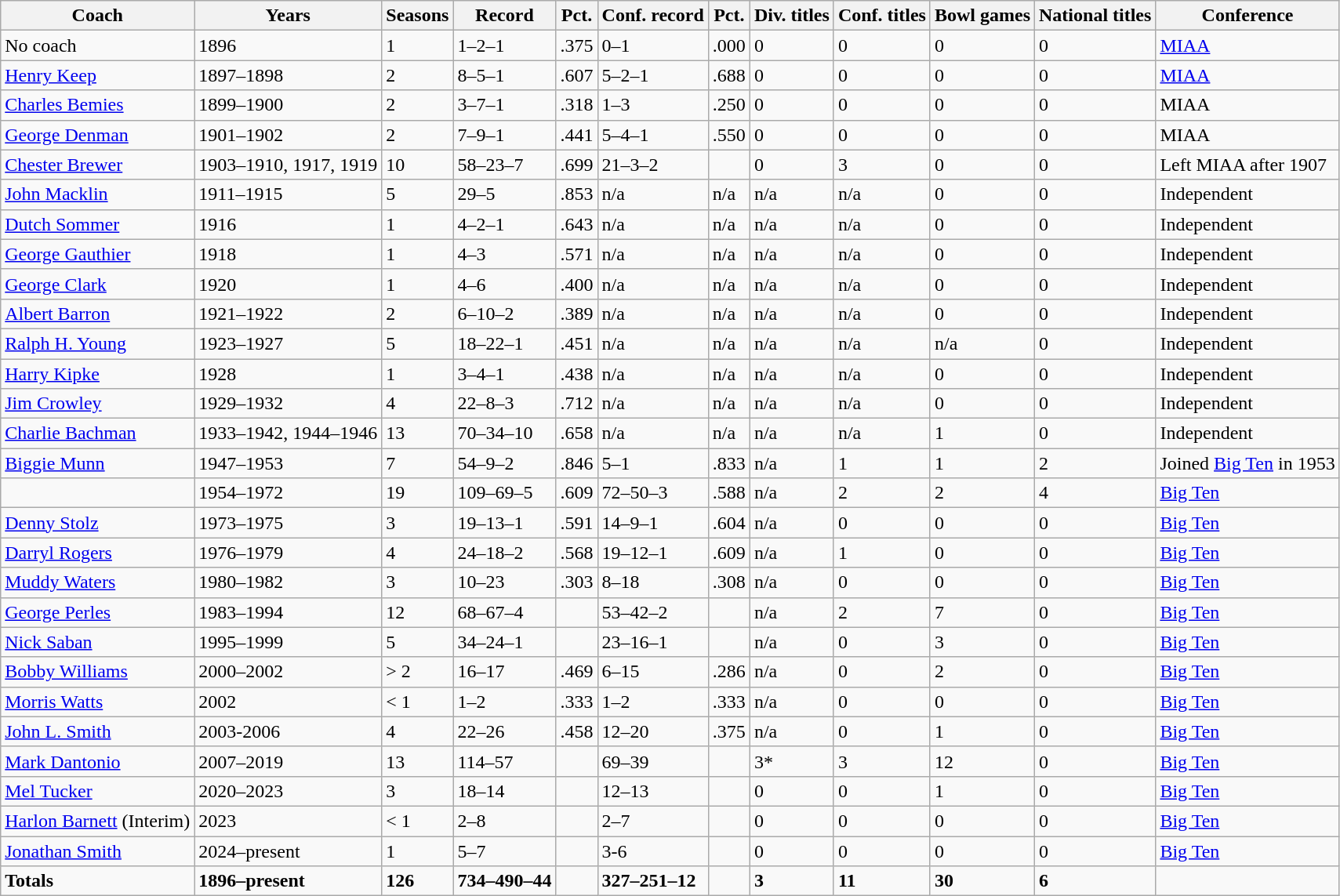<table class="wikitable">
<tr>
<th>Coach</th>
<th>Years</th>
<th>Seasons</th>
<th>Record</th>
<th>Pct.</th>
<th>Conf. record</th>
<th>Pct.</th>
<th>Div. titles</th>
<th>Conf. titles</th>
<th>Bowl games</th>
<th>National titles</th>
<th>Conference</th>
</tr>
<tr>
<td>No coach</td>
<td>1896</td>
<td>1</td>
<td>1–2–1</td>
<td>.375</td>
<td>0–1</td>
<td>.000</td>
<td>0</td>
<td>0</td>
<td>0</td>
<td>0</td>
<td><a href='#'>MIAA</a></td>
</tr>
<tr>
<td><a href='#'>Henry Keep</a></td>
<td>1897–1898</td>
<td>2</td>
<td>8–5–1</td>
<td>.607</td>
<td>5–2–1</td>
<td>.688</td>
<td>0</td>
<td>0</td>
<td>0</td>
<td>0</td>
<td><a href='#'>MIAA</a></td>
</tr>
<tr>
<td><a href='#'>Charles Bemies</a></td>
<td>1899–1900</td>
<td>2</td>
<td>3–7–1</td>
<td>.318</td>
<td>1–3</td>
<td>.250</td>
<td>0</td>
<td>0</td>
<td>0</td>
<td>0</td>
<td>MIAA</td>
</tr>
<tr>
<td><a href='#'>George Denman</a></td>
<td>1901–1902</td>
<td>2</td>
<td>7–9–1</td>
<td>.441</td>
<td>5–4–1</td>
<td>.550</td>
<td>0</td>
<td>0</td>
<td>0</td>
<td>0</td>
<td>MIAA</td>
</tr>
<tr>
<td><a href='#'>Chester Brewer</a></td>
<td>1903–1910, 1917, 1919</td>
<td>10</td>
<td>58–23–7</td>
<td>.699</td>
<td>21–3–2</td>
<td></td>
<td>0</td>
<td>3</td>
<td>0</td>
<td>0</td>
<td>Left MIAA after 1907</td>
</tr>
<tr>
<td><a href='#'>John Macklin</a></td>
<td>1911–1915</td>
<td>5</td>
<td>29–5</td>
<td>.853</td>
<td>n/a</td>
<td>n/a</td>
<td>n/a</td>
<td>n/a</td>
<td>0</td>
<td>0</td>
<td>Independent</td>
</tr>
<tr>
<td><a href='#'>Dutch Sommer</a></td>
<td>1916</td>
<td>1</td>
<td>4–2–1</td>
<td>.643</td>
<td>n/a</td>
<td>n/a</td>
<td>n/a</td>
<td>n/a</td>
<td>0</td>
<td>0</td>
<td>Independent</td>
</tr>
<tr>
<td><a href='#'>George Gauthier</a></td>
<td>1918</td>
<td>1</td>
<td>4–3</td>
<td>.571</td>
<td>n/a</td>
<td>n/a</td>
<td>n/a</td>
<td>n/a</td>
<td>0</td>
<td>0</td>
<td>Independent</td>
</tr>
<tr>
<td><a href='#'>George Clark</a></td>
<td>1920</td>
<td>1</td>
<td>4–6</td>
<td>.400</td>
<td>n/a</td>
<td>n/a</td>
<td>n/a</td>
<td>n/a</td>
<td>0</td>
<td>0</td>
<td>Independent</td>
</tr>
<tr>
<td><a href='#'>Albert Barron</a></td>
<td>1921–1922</td>
<td>2</td>
<td>6–10–2</td>
<td>.389</td>
<td>n/a</td>
<td>n/a</td>
<td>n/a</td>
<td>n/a</td>
<td>0</td>
<td>0</td>
<td>Independent</td>
</tr>
<tr>
<td><a href='#'>Ralph H. Young</a></td>
<td>1923–1927</td>
<td>5</td>
<td>18–22–1</td>
<td>.451</td>
<td>n/a</td>
<td>n/a</td>
<td>n/a</td>
<td>n/a</td>
<td>n/a</td>
<td>0</td>
<td>Independent</td>
</tr>
<tr>
<td><a href='#'>Harry Kipke</a></td>
<td>1928</td>
<td>1</td>
<td>3–4–1</td>
<td>.438</td>
<td>n/a</td>
<td>n/a</td>
<td>n/a</td>
<td>n/a</td>
<td>0</td>
<td>0</td>
<td>Independent</td>
</tr>
<tr>
<td><a href='#'>Jim Crowley</a></td>
<td>1929–1932</td>
<td>4</td>
<td>22–8–3</td>
<td>.712</td>
<td>n/a</td>
<td>n/a</td>
<td>n/a</td>
<td>n/a</td>
<td>0</td>
<td>0</td>
<td>Independent</td>
</tr>
<tr>
<td><a href='#'>Charlie Bachman</a></td>
<td>1933–1942, 1944–1946</td>
<td>13</td>
<td>70–34–10</td>
<td>.658</td>
<td>n/a</td>
<td>n/a</td>
<td>n/a</td>
<td>n/a</td>
<td>1</td>
<td>0</td>
<td>Independent</td>
</tr>
<tr>
<td><a href='#'>Biggie Munn</a></td>
<td>1947–1953</td>
<td>7</td>
<td>54–9–2</td>
<td>.846</td>
<td>5–1</td>
<td>.833</td>
<td>n/a</td>
<td>1</td>
<td>1</td>
<td>2</td>
<td>Joined <a href='#'>Big Ten</a> in 1953</td>
</tr>
<tr>
<td></td>
<td>1954–1972</td>
<td>19</td>
<td>109–69–5</td>
<td>.609</td>
<td>72–50–3</td>
<td>.588</td>
<td>n/a</td>
<td>2</td>
<td>2</td>
<td>4</td>
<td><a href='#'>Big Ten</a></td>
</tr>
<tr>
<td><a href='#'>Denny Stolz</a></td>
<td>1973–1975</td>
<td>3</td>
<td>19–13–1</td>
<td>.591</td>
<td>14–9–1</td>
<td>.604</td>
<td>n/a</td>
<td>0</td>
<td>0</td>
<td>0</td>
<td><a href='#'>Big Ten</a></td>
</tr>
<tr>
<td><a href='#'>Darryl Rogers</a></td>
<td>1976–1979</td>
<td>4</td>
<td>24–18–2</td>
<td>.568</td>
<td>19–12–1</td>
<td>.609</td>
<td>n/a</td>
<td>1</td>
<td>0</td>
<td>0</td>
<td><a href='#'>Big Ten</a></td>
</tr>
<tr>
<td><a href='#'>Muddy Waters</a></td>
<td>1980–1982</td>
<td>3</td>
<td>10–23</td>
<td>.303</td>
<td>8–18</td>
<td>.308</td>
<td>n/a</td>
<td>0</td>
<td>0</td>
<td>0</td>
<td><a href='#'>Big Ten</a></td>
</tr>
<tr>
<td><a href='#'>George Perles</a></td>
<td>1983–1994</td>
<td>12</td>
<td>68–67–4</td>
<td></td>
<td>53–42–2</td>
<td></td>
<td>n/a</td>
<td>2</td>
<td>7</td>
<td>0</td>
<td><a href='#'>Big Ten</a></td>
</tr>
<tr>
<td><a href='#'>Nick Saban</a></td>
<td>1995–1999</td>
<td>5</td>
<td>34–24–1</td>
<td></td>
<td>23–16–1</td>
<td></td>
<td>n/a</td>
<td>0</td>
<td>3</td>
<td>0</td>
<td><a href='#'>Big Ten</a></td>
</tr>
<tr>
<td><a href='#'>Bobby Williams</a></td>
<td>2000–2002</td>
<td>> 2</td>
<td>16–17</td>
<td>.469</td>
<td>6–15</td>
<td>.286</td>
<td>n/a</td>
<td>0</td>
<td>2</td>
<td>0</td>
<td><a href='#'>Big Ten</a></td>
</tr>
<tr>
<td><a href='#'>Morris Watts</a></td>
<td>2002</td>
<td>< 1</td>
<td>1–2</td>
<td>.333</td>
<td>1–2</td>
<td>.333</td>
<td>n/a</td>
<td>0</td>
<td>0</td>
<td>0</td>
<td><a href='#'>Big Ten</a></td>
</tr>
<tr>
<td><a href='#'>John L. Smith</a></td>
<td>2003-2006</td>
<td>4</td>
<td>22–26</td>
<td>.458</td>
<td>12–20</td>
<td>.375</td>
<td>n/a</td>
<td>0</td>
<td>1</td>
<td>0</td>
<td><a href='#'>Big Ten</a></td>
</tr>
<tr>
<td><a href='#'>Mark Dantonio</a></td>
<td>2007–2019</td>
<td>13</td>
<td>114–57</td>
<td></td>
<td>69–39</td>
<td></td>
<td>3*</td>
<td>3</td>
<td>12</td>
<td>0</td>
<td><a href='#'>Big Ten</a></td>
</tr>
<tr>
<td><a href='#'>Mel Tucker</a></td>
<td>2020–2023</td>
<td>3</td>
<td>18–14</td>
<td></td>
<td>12–13</td>
<td></td>
<td>0</td>
<td>0</td>
<td>1</td>
<td>0</td>
<td><a href='#'>Big Ten</a></td>
</tr>
<tr>
<td><a href='#'>Harlon Barnett</a> (Interim)</td>
<td>2023</td>
<td>< 1</td>
<td>2–8</td>
<td></td>
<td>2–7</td>
<td></td>
<td>0</td>
<td>0</td>
<td>0</td>
<td>0</td>
<td><a href='#'>Big Ten</a></td>
</tr>
<tr>
<td><a href='#'>Jonathan Smith</a></td>
<td>2024–present</td>
<td>1</td>
<td>5–7</td>
<td></td>
<td>3-6</td>
<td></td>
<td>0</td>
<td>0</td>
<td>0</td>
<td>0</td>
<td><a href='#'>Big Ten</a></td>
</tr>
<tr>
<td><strong>Totals</strong></td>
<td><strong>1896–present</strong></td>
<td><strong>126</strong></td>
<td><strong>734–490–44</strong></td>
<td><strong></strong></td>
<td><strong>327–251–12</strong></td>
<td><strong></strong></td>
<td><strong>3</strong></td>
<td><strong>11</strong></td>
<td><strong>30</strong></td>
<td><strong>6</strong></td>
<td></td>
</tr>
</table>
